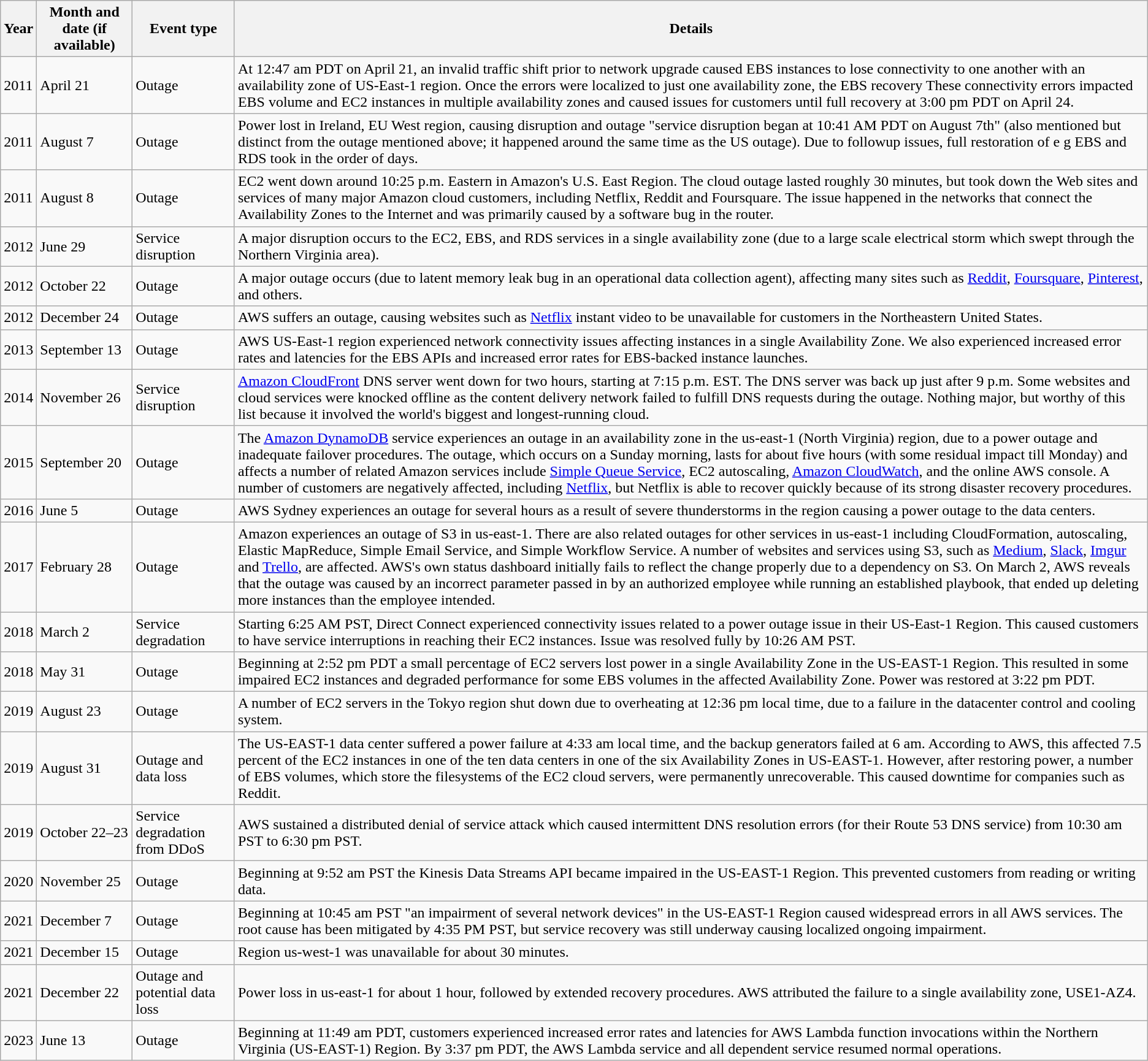<table class="wikitable sortable">
<tr>
<th>Year</th>
<th>Month and date (if available)</th>
<th>Event type</th>
<th>Details</th>
</tr>
<tr>
<td>2011</td>
<td>April 21</td>
<td>Outage</td>
<td>At 12:47 am PDT on April 21, an invalid traffic shift prior to network upgrade caused EBS instances to lose connectivity to one another with an availability zone of US-East-1 region. Once the errors were localized to just one availability zone, the EBS recovery These connectivity errors impacted EBS volume and EC2 instances in multiple availability zones and caused issues for customers until full recovery at 3:00 pm PDT on April 24.</td>
</tr>
<tr>
<td>2011</td>
<td>August 7</td>
<td>Outage</td>
<td>Power lost in Ireland, EU West region, causing disruption and outage "service disruption began at 10:41 AM PDT on August 7th" (also mentioned but distinct from the outage mentioned above; it happened around the same time as the US outage). Due to followup issues, full restoration of e g EBS and RDS took in the order of days.</td>
</tr>
<tr>
<td>2011</td>
<td>August 8</td>
<td>Outage</td>
<td>EC2 went down around 10:25 p.m. Eastern in Amazon's U.S. East Region. The cloud outage lasted roughly 30 minutes, but took down the Web sites and services of many major Amazon cloud customers, including Netflix, Reddit and Foursquare. The issue happened in the networks that connect the Availability Zones to the Internet and was primarily caused by a software bug in the router.</td>
</tr>
<tr>
<td>2012</td>
<td>June 29</td>
<td>Service disruption</td>
<td>A major disruption occurs to the EC2, EBS, and RDS services in a single availability zone (due to a large scale electrical storm which swept through the Northern Virginia area).</td>
</tr>
<tr>
<td>2012</td>
<td>October 22</td>
<td>Outage</td>
<td>A major outage occurs (due to latent memory leak bug in an operational data collection agent), affecting many sites such as <a href='#'>Reddit</a>, <a href='#'>Foursquare</a>, <a href='#'>Pinterest</a>, and others.</td>
</tr>
<tr>
<td>2012</td>
<td>December 24</td>
<td>Outage</td>
<td>AWS suffers an outage, causing websites such as <a href='#'>Netflix</a> instant video to be unavailable for customers in the Northeastern United States.</td>
</tr>
<tr>
<td>2013</td>
<td>September 13</td>
<td>Outage</td>
<td>AWS US-East-1 region experienced network connectivity issues affecting instances in a single Availability Zone. We also experienced increased error rates and latencies for the EBS APIs and increased error rates for EBS-backed instance launches.</td>
</tr>
<tr>
<td>2014</td>
<td>November 26</td>
<td>Service disruption</td>
<td><a href='#'>Amazon CloudFront</a> DNS server went down for two hours, starting at 7:15 p.m. EST. The DNS server was back up just after 9 p.m. Some websites and cloud services were knocked offline as the content delivery network failed to fulfill DNS requests during the outage. Nothing major, but worthy of this list because it involved the world's biggest and longest-running cloud.</td>
</tr>
<tr>
<td>2015</td>
<td>September 20</td>
<td>Outage</td>
<td>The <a href='#'>Amazon DynamoDB</a> service experiences an outage in an availability zone in the us-east-1 (North Virginia) region, due to a power outage and inadequate failover procedures. The outage, which occurs on a Sunday morning, lasts for about five hours (with some residual impact till Monday) and affects a number of related Amazon services include <a href='#'>Simple Queue Service</a>, EC2 autoscaling, <a href='#'>Amazon CloudWatch</a>, and the online AWS console. A number of customers are negatively affected, including <a href='#'>Netflix</a>, but Netflix is able to recover quickly because of its strong disaster recovery procedures.</td>
</tr>
<tr>
<td>2016</td>
<td>June 5</td>
<td>Outage</td>
<td>AWS Sydney experiences an outage for several hours as a result of severe thunderstorms in the region causing a power outage to the data centers.</td>
</tr>
<tr>
<td>2017</td>
<td>February 28</td>
<td>Outage</td>
<td>Amazon experiences an outage of S3 in us-east-1. There are also related outages for other services in us-east-1 including CloudFormation, autoscaling, Elastic MapReduce, Simple Email Service, and Simple Workflow Service. A number of websites and services using S3, such as <a href='#'>Medium</a>, <a href='#'>Slack</a>, <a href='#'>Imgur</a> and <a href='#'>Trello</a>, are affected. AWS's own status dashboard initially fails to reflect the change properly due to a dependency on S3. On March 2, AWS reveals that the outage was caused by an incorrect parameter passed in by an authorized employee while running an established playbook, that ended up deleting more instances than the employee intended.</td>
</tr>
<tr>
<td>2018</td>
<td>March 2</td>
<td>Service degradation</td>
<td>Starting 6:25 AM PST, Direct Connect experienced connectivity issues related to a power outage issue in their US-East-1 Region. This caused customers to have service interruptions in reaching their EC2 instances. Issue was resolved fully by 10:26 AM PST.</td>
</tr>
<tr>
<td>2018</td>
<td>May 31</td>
<td>Outage</td>
<td>Beginning at 2:52 pm PDT a small percentage of EC2 servers lost power in a single Availability Zone in the US-EAST-1 Region. This resulted in some impaired EC2 instances and degraded performance for some EBS volumes in the affected Availability Zone. Power was restored at 3:22 pm PDT.</td>
</tr>
<tr>
<td>2019</td>
<td>August 23</td>
<td>Outage</td>
<td>A number of EC2 servers in the Tokyo region shut down due to overheating at 12:36 pm local time, due to a failure in the datacenter control and cooling system.</td>
</tr>
<tr>
<td>2019</td>
<td>August 31</td>
<td>Outage and data loss</td>
<td>The US-EAST-1 data center suffered a power failure at 4:33 am local time, and the backup generators failed at 6 am. According to AWS, this affected 7.5 percent of the EC2 instances in one of the ten data centers in one of the six Availability Zones in US-EAST-1. However, after restoring power, a number of EBS volumes, which store the filesystems of the EC2 cloud servers, were permanently unrecoverable. This caused downtime for companies such as Reddit.</td>
</tr>
<tr>
<td>2019</td>
<td>October 22–23</td>
<td>Service degradation from DDoS</td>
<td>AWS sustained a distributed denial of service attack which caused intermittent DNS resolution errors (for their Route 53 DNS service) from 10:30 am PST to 6:30 pm PST.</td>
</tr>
<tr>
<td>2020</td>
<td>November 25</td>
<td>Outage</td>
<td>Beginning at 9:52 am PST the Kinesis Data Streams API became impaired in the US-EAST-1 Region. This prevented customers from reading or writing data.</td>
</tr>
<tr>
<td>2021</td>
<td>December 7</td>
<td>Outage</td>
<td>Beginning at 10:45 am PST "an impairment of several network devices" in the US-EAST-1 Region caused widespread errors in all AWS services. The root cause has been mitigated by 4:35 PM PST, but service recovery was still underway causing localized ongoing impairment.</td>
</tr>
<tr>
<td>2021</td>
<td>December 15</td>
<td>Outage</td>
<td>Region us-west-1 was unavailable for about 30 minutes.</td>
</tr>
<tr>
<td>2021</td>
<td>December 22</td>
<td>Outage and potential data loss</td>
<td>Power loss in us-east-1 for about 1 hour, followed by extended recovery procedures. AWS attributed the failure to a single availability zone, USE1-AZ4.</td>
</tr>
<tr>
<td>2023</td>
<td>June 13</td>
<td>Outage</td>
<td>Beginning at 11:49 am PDT, customers experienced increased error rates and latencies for AWS Lambda function invocations within the Northern Virginia (US-EAST-1) Region. By 3:37 pm PDT, the AWS Lambda service and all dependent service resumed normal operations.</td>
</tr>
</table>
